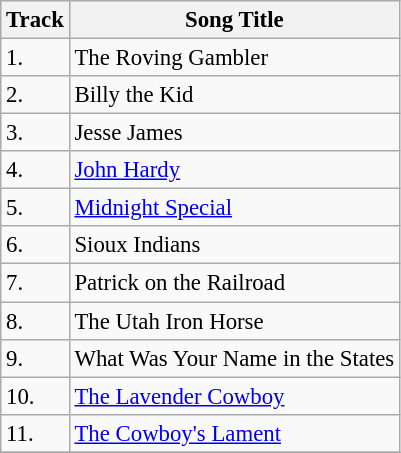<table class="wikitable" style="font-size:95%;">
<tr>
<th>Track</th>
<th>Song Title</th>
</tr>
<tr>
<td>1.</td>
<td>The Roving Gambler</td>
</tr>
<tr>
<td>2.</td>
<td>Billy the Kid</td>
</tr>
<tr>
<td>3.</td>
<td>Jesse James</td>
</tr>
<tr>
<td>4.</td>
<td><a href='#'>John Hardy</a></td>
</tr>
<tr>
<td>5.</td>
<td><a href='#'>Midnight Special</a></td>
</tr>
<tr>
<td>6.</td>
<td>Sioux Indians</td>
</tr>
<tr>
<td>7.</td>
<td>Patrick on the Railroad</td>
</tr>
<tr>
<td>8.</td>
<td>The Utah Iron Horse</td>
</tr>
<tr>
<td>9.</td>
<td>What Was Your Name in the States</td>
</tr>
<tr>
<td>10.</td>
<td><a href='#'>The Lavender Cowboy</a></td>
</tr>
<tr>
<td>11.</td>
<td><a href='#'>The Cowboy's Lament</a></td>
</tr>
<tr>
</tr>
</table>
